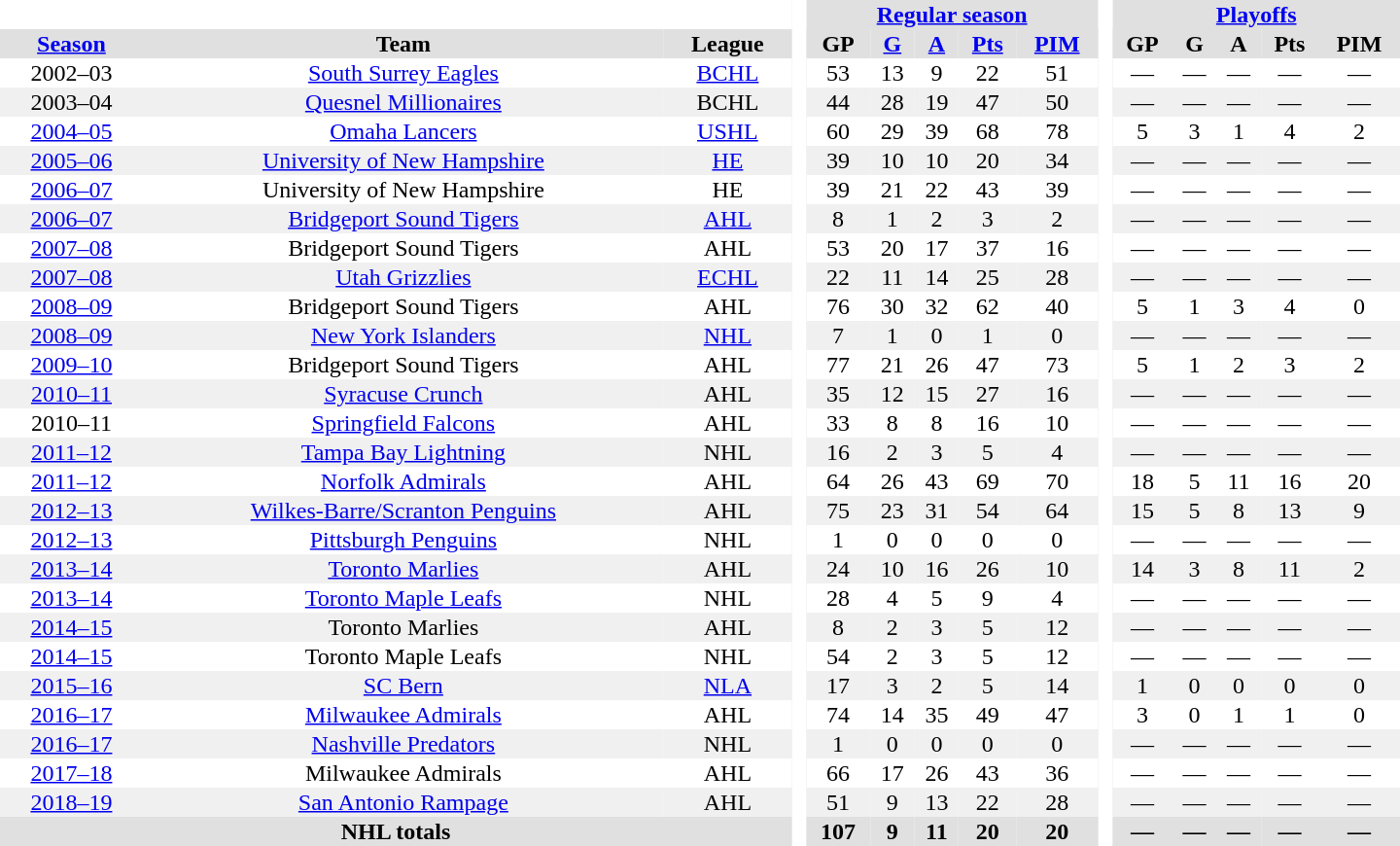<table border="0" cellpadding="1" cellspacing="0" style="text-align:center; width:60em;">
<tr style="background:#e0e0e0;">
<th colspan="3"  bgcolor="#ffffff"> </th>
<th rowspan="99" bgcolor="#ffffff"> </th>
<th colspan="5"><a href='#'>Regular season</a></th>
<th rowspan="99" bgcolor="#ffffff"> </th>
<th colspan="5"><a href='#'>Playoffs</a></th>
</tr>
<tr style="background:#e0e0e0;">
<th><a href='#'>Season</a></th>
<th>Team</th>
<th>League</th>
<th>GP</th>
<th><a href='#'>G</a></th>
<th><a href='#'>A</a></th>
<th><a href='#'>Pts</a></th>
<th><a href='#'>PIM</a></th>
<th>GP</th>
<th>G</th>
<th>A</th>
<th>Pts</th>
<th>PIM</th>
</tr>
<tr>
<td>2002–03</td>
<td><a href='#'>South Surrey Eagles</a></td>
<td><a href='#'>BCHL</a></td>
<td>53</td>
<td>13</td>
<td>9</td>
<td>22</td>
<td>51</td>
<td>—</td>
<td>—</td>
<td>—</td>
<td>—</td>
<td>—</td>
</tr>
<tr style="background:#f0f0f0;">
<td>2003–04</td>
<td><a href='#'>Quesnel Millionaires</a></td>
<td>BCHL</td>
<td>44</td>
<td>28</td>
<td>19</td>
<td>47</td>
<td>50</td>
<td>—</td>
<td>—</td>
<td>—</td>
<td>—</td>
<td>—</td>
</tr>
<tr>
<td><a href='#'>2004–05</a></td>
<td><a href='#'>Omaha Lancers</a></td>
<td><a href='#'>USHL</a></td>
<td>60</td>
<td>29</td>
<td>39</td>
<td>68</td>
<td>78</td>
<td>5</td>
<td>3</td>
<td>1</td>
<td>4</td>
<td>2</td>
</tr>
<tr style="background:#f0f0f0;">
<td><a href='#'>2005–06</a></td>
<td><a href='#'>University of New Hampshire</a></td>
<td><a href='#'>HE</a></td>
<td>39</td>
<td>10</td>
<td>10</td>
<td>20</td>
<td>34</td>
<td>—</td>
<td>—</td>
<td>—</td>
<td>—</td>
<td>—</td>
</tr>
<tr>
<td><a href='#'>2006–07</a></td>
<td>University of New Hampshire</td>
<td>HE</td>
<td>39</td>
<td>21</td>
<td>22</td>
<td>43</td>
<td>39</td>
<td>—</td>
<td>—</td>
<td>—</td>
<td>—</td>
<td>—</td>
</tr>
<tr style="background:#f0f0f0;">
<td><a href='#'>2006–07</a></td>
<td><a href='#'>Bridgeport Sound Tigers</a></td>
<td><a href='#'>AHL</a></td>
<td>8</td>
<td>1</td>
<td>2</td>
<td>3</td>
<td>2</td>
<td>—</td>
<td>—</td>
<td>—</td>
<td>—</td>
<td>—</td>
</tr>
<tr>
<td><a href='#'>2007–08</a></td>
<td>Bridgeport Sound Tigers</td>
<td>AHL</td>
<td>53</td>
<td>20</td>
<td>17</td>
<td>37</td>
<td>16</td>
<td>—</td>
<td>—</td>
<td>—</td>
<td>—</td>
<td>—</td>
</tr>
<tr style="background:#f0f0f0;">
<td><a href='#'>2007–08</a></td>
<td><a href='#'>Utah Grizzlies</a></td>
<td><a href='#'>ECHL</a></td>
<td>22</td>
<td>11</td>
<td>14</td>
<td>25</td>
<td>28</td>
<td>—</td>
<td>—</td>
<td>—</td>
<td>—</td>
<td>—</td>
</tr>
<tr>
<td><a href='#'>2008–09</a></td>
<td>Bridgeport Sound Tigers</td>
<td>AHL</td>
<td>76</td>
<td>30</td>
<td>32</td>
<td>62</td>
<td>40</td>
<td>5</td>
<td>1</td>
<td>3</td>
<td>4</td>
<td>0</td>
</tr>
<tr style="background:#f0f0f0;">
<td><a href='#'>2008–09</a></td>
<td><a href='#'>New York Islanders</a></td>
<td><a href='#'>NHL</a></td>
<td>7</td>
<td>1</td>
<td>0</td>
<td>1</td>
<td>0</td>
<td>—</td>
<td>—</td>
<td>—</td>
<td>—</td>
<td>—</td>
</tr>
<tr>
<td><a href='#'>2009–10</a></td>
<td>Bridgeport Sound Tigers</td>
<td>AHL</td>
<td>77</td>
<td>21</td>
<td>26</td>
<td>47</td>
<td>73</td>
<td>5</td>
<td>1</td>
<td>2</td>
<td>3</td>
<td>2</td>
</tr>
<tr style="background:#f0f0f0;">
<td><a href='#'>2010–11</a></td>
<td><a href='#'>Syracuse Crunch</a></td>
<td>AHL</td>
<td>35</td>
<td>12</td>
<td>15</td>
<td>27</td>
<td>16</td>
<td>—</td>
<td>—</td>
<td>—</td>
<td>—</td>
<td>—</td>
</tr>
<tr>
<td>2010–11</td>
<td><a href='#'>Springfield Falcons</a></td>
<td>AHL</td>
<td>33</td>
<td>8</td>
<td>8</td>
<td>16</td>
<td>10</td>
<td>—</td>
<td>—</td>
<td>—</td>
<td>—</td>
<td>—</td>
</tr>
<tr style="background:#f0f0f0;">
<td><a href='#'>2011–12</a></td>
<td><a href='#'>Tampa Bay Lightning</a></td>
<td>NHL</td>
<td>16</td>
<td>2</td>
<td>3</td>
<td>5</td>
<td>4</td>
<td>—</td>
<td>—</td>
<td>—</td>
<td>—</td>
<td>—</td>
</tr>
<tr>
<td><a href='#'>2011–12</a></td>
<td><a href='#'>Norfolk Admirals</a></td>
<td>AHL</td>
<td>64</td>
<td>26</td>
<td>43</td>
<td>69</td>
<td>70</td>
<td>18</td>
<td>5</td>
<td>11</td>
<td>16</td>
<td>20</td>
</tr>
<tr style="background:#f0f0f0;">
<td><a href='#'>2012–13</a></td>
<td><a href='#'>Wilkes-Barre/Scranton Penguins</a></td>
<td>AHL</td>
<td>75</td>
<td>23</td>
<td>31</td>
<td>54</td>
<td>64</td>
<td>15</td>
<td>5</td>
<td>8</td>
<td>13</td>
<td>9</td>
</tr>
<tr>
<td><a href='#'>2012–13</a></td>
<td><a href='#'>Pittsburgh Penguins</a></td>
<td>NHL</td>
<td>1</td>
<td>0</td>
<td>0</td>
<td>0</td>
<td>0</td>
<td>—</td>
<td>—</td>
<td>—</td>
<td>—</td>
<td>—</td>
</tr>
<tr style="background:#f0f0f0;">
<td><a href='#'>2013–14</a></td>
<td><a href='#'>Toronto Marlies</a></td>
<td>AHL</td>
<td>24</td>
<td>10</td>
<td>16</td>
<td>26</td>
<td>10</td>
<td>14</td>
<td>3</td>
<td>8</td>
<td>11</td>
<td>2</td>
</tr>
<tr>
<td><a href='#'>2013–14</a></td>
<td><a href='#'>Toronto Maple Leafs</a></td>
<td>NHL</td>
<td>28</td>
<td>4</td>
<td>5</td>
<td>9</td>
<td>4</td>
<td>—</td>
<td>—</td>
<td>—</td>
<td>—</td>
<td>—</td>
</tr>
<tr style="background:#f0f0f0;">
<td><a href='#'>2014–15</a></td>
<td>Toronto Marlies</td>
<td>AHL</td>
<td>8</td>
<td>2</td>
<td>3</td>
<td>5</td>
<td>12</td>
<td>—</td>
<td>—</td>
<td>—</td>
<td>—</td>
<td>—</td>
</tr>
<tr>
<td><a href='#'>2014–15</a></td>
<td>Toronto Maple Leafs</td>
<td>NHL</td>
<td>54</td>
<td>2</td>
<td>3</td>
<td>5</td>
<td>12</td>
<td>—</td>
<td>—</td>
<td>—</td>
<td>—</td>
<td>—</td>
</tr>
<tr style="background:#f0f0f0;">
<td><a href='#'>2015–16</a></td>
<td><a href='#'>SC Bern</a></td>
<td><a href='#'>NLA</a></td>
<td>17</td>
<td>3</td>
<td>2</td>
<td>5</td>
<td>14</td>
<td>1</td>
<td>0</td>
<td>0</td>
<td>0</td>
<td>0</td>
</tr>
<tr ALIGN="center">
<td><a href='#'>2016–17</a></td>
<td><a href='#'>Milwaukee Admirals</a></td>
<td>AHL</td>
<td>74</td>
<td>14</td>
<td>35</td>
<td>49</td>
<td>47</td>
<td>3</td>
<td>0</td>
<td>1</td>
<td>1</td>
<td>0</td>
</tr>
<tr ALIGN="center" bgcolor="#f0f0f0">
<td><a href='#'>2016–17</a></td>
<td><a href='#'>Nashville Predators</a></td>
<td>NHL</td>
<td>1</td>
<td>0</td>
<td>0</td>
<td>0</td>
<td>0</td>
<td>—</td>
<td>—</td>
<td>—</td>
<td>—</td>
<td>—</td>
</tr>
<tr ALIGN="center">
<td><a href='#'>2017–18</a></td>
<td>Milwaukee Admirals</td>
<td>AHL</td>
<td>66</td>
<td>17</td>
<td>26</td>
<td>43</td>
<td>36</td>
<td>—</td>
<td>—</td>
<td>—</td>
<td>—</td>
<td>—</td>
</tr>
<tr ALIGN="center" bgcolor="#f0f0f0">
<td><a href='#'>2018–19</a></td>
<td><a href='#'>San Antonio Rampage</a></td>
<td>AHL</td>
<td>51</td>
<td>9</td>
<td>13</td>
<td>22</td>
<td>28</td>
<td>—</td>
<td>—</td>
<td>—</td>
<td>—</td>
<td>—</td>
</tr>
<tr style="background:#e0e0e0;">
<th colspan="3">NHL totals</th>
<th>107</th>
<th>9</th>
<th>11</th>
<th>20</th>
<th>20</th>
<th>—</th>
<th>—</th>
<th>—</th>
<th>—</th>
<th>—</th>
</tr>
</table>
